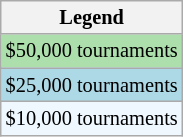<table class="wikitable" style="font-size:85%">
<tr>
<th>Legend</th>
</tr>
<tr style="background:#addfad;">
<td>$50,000 tournaments</td>
</tr>
<tr style="background:lightblue;">
<td>$25,000 tournaments</td>
</tr>
<tr style="background:#f0f8ff;">
<td>$10,000 tournaments</td>
</tr>
</table>
